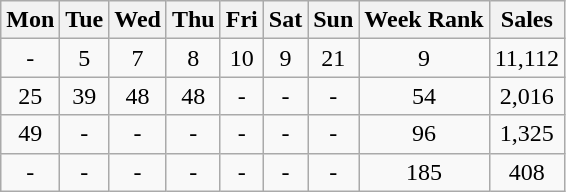<table class="wikitable" style="text-align:center;">
<tr>
<th>Mon</th>
<th>Tue</th>
<th>Wed</th>
<th>Thu</th>
<th>Fri</th>
<th>Sat</th>
<th>Sun</th>
<th>Week Rank</th>
<th>Sales</th>
</tr>
<tr>
<td>-</td>
<td>5</td>
<td>7</td>
<td>8</td>
<td>10</td>
<td>9</td>
<td>21</td>
<td>9</td>
<td>11,112</td>
</tr>
<tr>
<td>25</td>
<td>39</td>
<td>48</td>
<td>48</td>
<td>-</td>
<td>-</td>
<td>-</td>
<td>54</td>
<td>2,016</td>
</tr>
<tr>
<td>49</td>
<td>-</td>
<td>-</td>
<td>-</td>
<td>-</td>
<td>-</td>
<td>-</td>
<td>96</td>
<td>1,325</td>
</tr>
<tr>
<td>-</td>
<td>-</td>
<td>-</td>
<td>-</td>
<td>-</td>
<td>-</td>
<td>-</td>
<td>185</td>
<td>408</td>
</tr>
</table>
